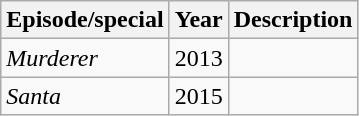<table class="wikitable sortable">
<tr>
<th>Episode/special</th>
<th>Year</th>
<th>Description</th>
</tr>
<tr>
<td><em>Murderer</em></td>
<td>2013</td>
<td></td>
</tr>
<tr>
<td><em>Santa</em></td>
<td>2015</td>
<td></td>
</tr>
</table>
